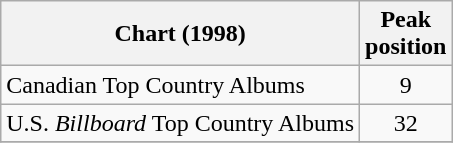<table class="wikitable">
<tr>
<th>Chart (1998)</th>
<th>Peak<br>position</th>
</tr>
<tr>
<td>Canadian Top Country Albums</td>
<td align="center">9</td>
</tr>
<tr>
<td>U.S. <em>Billboard</em> Top Country Albums</td>
<td align="center">32</td>
</tr>
<tr>
</tr>
</table>
